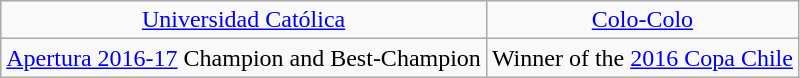<table class="wikitable" style="text-align:center">
<tr>
<td> <a href='#'>Universidad Católica</a></td>
<td> <a href='#'>Colo-Colo</a></td>
</tr>
<tr>
<td><a href='#'>Apertura 2016-17</a> Champion and Best-Champion</td>
<td>Winner of the <a href='#'>2016 Copa Chile</a></td>
</tr>
</table>
